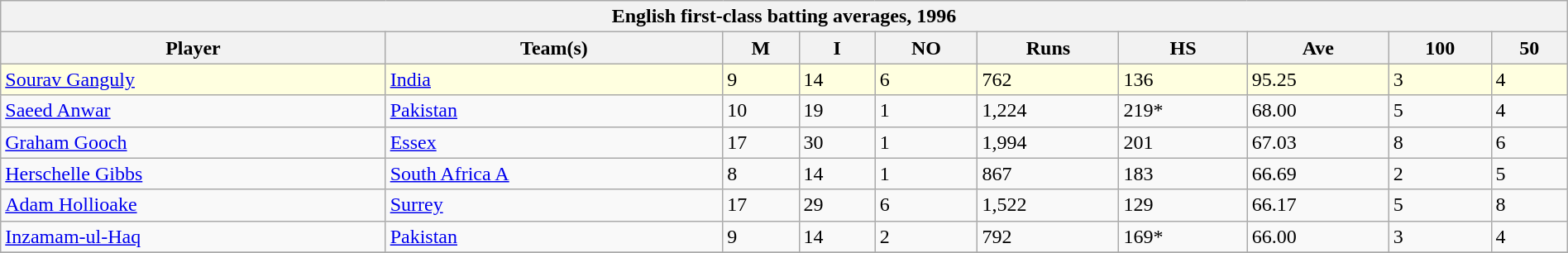<table class="wikitable" width="100%">
<tr>
<th bgcolor="#efefef" colspan=14>English first-class batting averages, 1996</th>
</tr>
<tr bgcolor="#efefef">
<th>Player</th>
<th>Team(s)</th>
<th>M</th>
<th>I</th>
<th>NO</th>
<th>Runs</th>
<th>HS</th>
<th>Ave</th>
<th>100</th>
<th>50</th>
</tr>
<tr bgcolor="#ffffe0">
<td><a href='#'>Sourav Ganguly</a></td>
<td><a href='#'>India</a></td>
<td>9</td>
<td>14</td>
<td>6</td>
<td>762</td>
<td>136</td>
<td>95.25</td>
<td>3</td>
<td>4</td>
</tr>
<tr>
<td><a href='#'>Saeed Anwar</a></td>
<td><a href='#'>Pakistan</a></td>
<td>10</td>
<td>19</td>
<td>1</td>
<td>1,224</td>
<td>219*</td>
<td>68.00</td>
<td>5</td>
<td>4</td>
</tr>
<tr>
<td><a href='#'>Graham Gooch</a></td>
<td><a href='#'>Essex</a></td>
<td>17</td>
<td>30</td>
<td>1</td>
<td>1,994</td>
<td>201</td>
<td>67.03</td>
<td>8</td>
<td>6</td>
</tr>
<tr>
<td><a href='#'>Herschelle Gibbs</a></td>
<td><a href='#'>South Africa A</a></td>
<td>8</td>
<td>14</td>
<td>1</td>
<td>867</td>
<td>183</td>
<td>66.69</td>
<td>2</td>
<td>5</td>
</tr>
<tr>
<td><a href='#'>Adam Hollioake</a></td>
<td><a href='#'>Surrey</a></td>
<td>17</td>
<td>29</td>
<td>6</td>
<td>1,522</td>
<td>129</td>
<td>66.17</td>
<td>5</td>
<td>8</td>
</tr>
<tr>
<td><a href='#'>Inzamam-ul-Haq</a></td>
<td><a href='#'>Pakistan</a></td>
<td>9</td>
<td>14</td>
<td>2</td>
<td>792</td>
<td>169*</td>
<td>66.00</td>
<td>3</td>
<td>4</td>
</tr>
<tr>
</tr>
</table>
